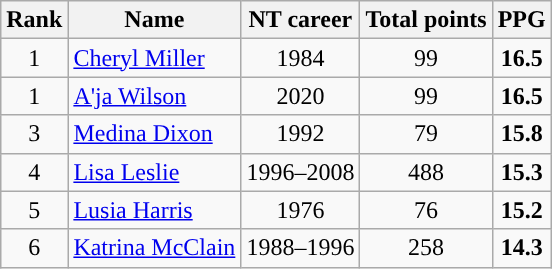<table class="wikitable sortable" style="text-align:center;">
<tr>
<th>Rank</th>
<th class="unsortable">Name</th>
<th class="unsortable">NT career</th>
<th>Total points</th>
<th>PPG</th>
</tr>
<tr>
<td>1</td>
<td style="text-align: left;"><a href='#'>Cheryl Miller</a></td>
<td>1984</td>
<td>99</td>
<td><strong>16.5</strong></td>
</tr>
<tr>
<td>1</td>
<td style="text-align: left;"><a href='#'>A'ja Wilson</a></td>
<td>2020</td>
<td>99</td>
<td><strong>16.5</strong></td>
</tr>
<tr>
<td>3</td>
<td style="text-align: left;"><a href='#'>Medina Dixon</a></td>
<td>1992</td>
<td>79</td>
<td><strong>15.8</strong></td>
</tr>
<tr>
<td>4</td>
<td style="text-align: left;"><a href='#'>Lisa Leslie</a></td>
<td>1996–2008</td>
<td>488</td>
<td><strong>15.3</strong></td>
</tr>
<tr>
<td>5</td>
<td style="text-align: left;"><a href='#'>Lusia Harris</a></td>
<td>1976</td>
<td>76</td>
<td><strong>15.2</strong></td>
</tr>
<tr>
<td>6</td>
<td style="text-align: left;"><a href='#'>Katrina McClain</a></td>
<td>1988–1996</td>
<td>258</td>
<td><strong>14.3</strong></td>
</tr>
</table>
